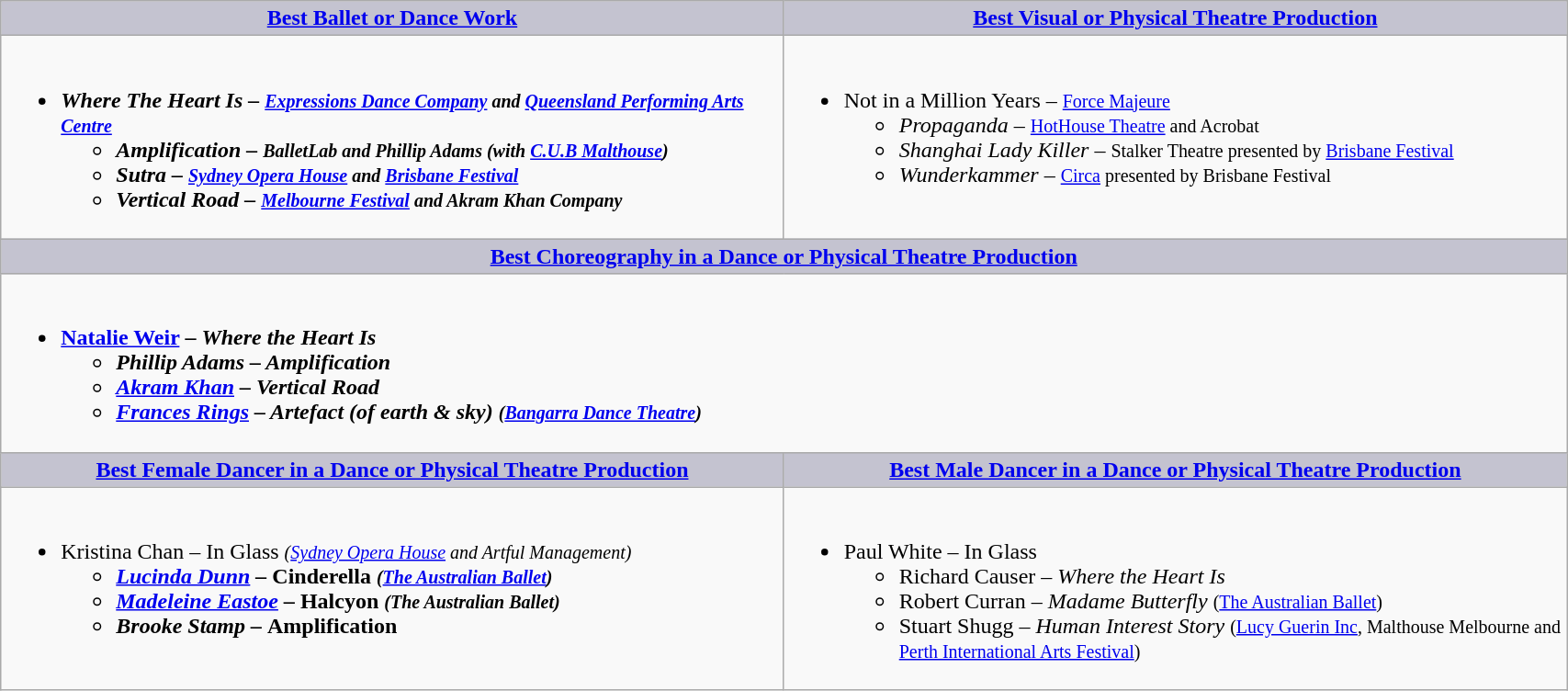<table class="wikitable" style="width:90%;" cellpadding="5">
<tr>
<th style="background:#C4C3D0;width:50%"><a href='#'>Best Ballet or Dance Work</a></th>
<th style="background:#C4C3D0;width:50%"><a href='#'>Best Visual or Physical Theatre Production</a></th>
</tr>
<tr>
<td valign="top"><br><ul><li><strong><em>Where The Heart Is<em> – <small><a href='#'>Expressions Dance Company</a> and <a href='#'>Queensland Performing Arts Centre</a></small><strong><ul><li></em>Amplification<em> – <small>BalletLab and Phillip Adams (with <a href='#'>C.U.B Malthouse</a>)</small></li><li></em>Sutra<em> – <small><a href='#'>Sydney Opera House</a> and <a href='#'>Brisbane Festival</a></small></li><li></em>Vertical Road<em> – <small><a href='#'>Melbourne Festival</a> and Akram Khan Company</small></li></ul></li></ul></td>
<td valign="top"><br><ul><li></em></strong>Not in a Million Years</em> – <small><a href='#'>Force Majeure</a></small></strong><ul><li><em>Propaganda</em> – <small><a href='#'>HotHouse Theatre</a> and Acrobat</small></li><li><em>Shanghai Lady Killer</em> – <small> Stalker Theatre presented by <a href='#'>Brisbane Festival</a></small></li><li><em>Wunderkammer</em> – <small><a href='#'>Circa</a> presented by Brisbane Festival</small></li></ul></li></ul></td>
</tr>
<tr>
<th colspan="2" style="background:#C4C3D0;"><a href='#'>Best Choreography in a Dance or Physical Theatre Production</a></th>
</tr>
<tr>
<td colspan="2" style="vertical-align:top;"><br><ul><li><strong><a href='#'>Natalie Weir</a> – <em>Where the Heart Is<strong><em><ul><li>Phillip Adams – </em>Amplification<em></li><li><a href='#'>Akram Khan</a> – </em>Vertical Road<em></li><li><a href='#'>Frances Rings</a> – </em>Artefact<em> (</em>of earth & sky<em>) <small>(<a href='#'>Bangarra Dance Theatre</a>)</small></li></ul></li></ul></td>
</tr>
<tr>
<th style="background:#C4C3D0;width:50%"><a href='#'>Best Female Dancer in a Dance or Physical Theatre Production</a></th>
<th style="background:#C4C3D0;width:50%"><a href='#'>Best Male Dancer in a Dance or Physical Theatre Production</a></th>
</tr>
<tr>
<td valign="top"><br><ul><li></strong>Kristina Chan – </em>In Glass<em> <small>(<a href='#'>Sydney Opera House</a> and Artful Management)</small><strong><ul><li><a href='#'>Lucinda Dunn</a> – </em>Cinderella<em> <small>(<a href='#'>The Australian Ballet</a>)</small></li><li><a href='#'>Madeleine Eastoe</a> – </em>Halcyon<em> <small>(The Australian Ballet)</small></li><li>Brooke Stamp – </em>Amplification<em></li></ul></li></ul></td>
<td valign="top"><br><ul><li></strong>Paul White – </em>In Glass</em></strong><ul><li>Richard Causer – <em>Where the Heart Is</em></li><li>Robert Curran – <em>Madame Butterfly</em> <small>(<a href='#'>The Australian Ballet</a>)</small></li><li>Stuart Shugg – <em>Human Interest Story</em> <small>(<a href='#'>Lucy Guerin Inc</a>, Malthouse Melbourne and <a href='#'>Perth International Arts Festival</a>)</small></li></ul></li></ul></td>
</tr>
</table>
